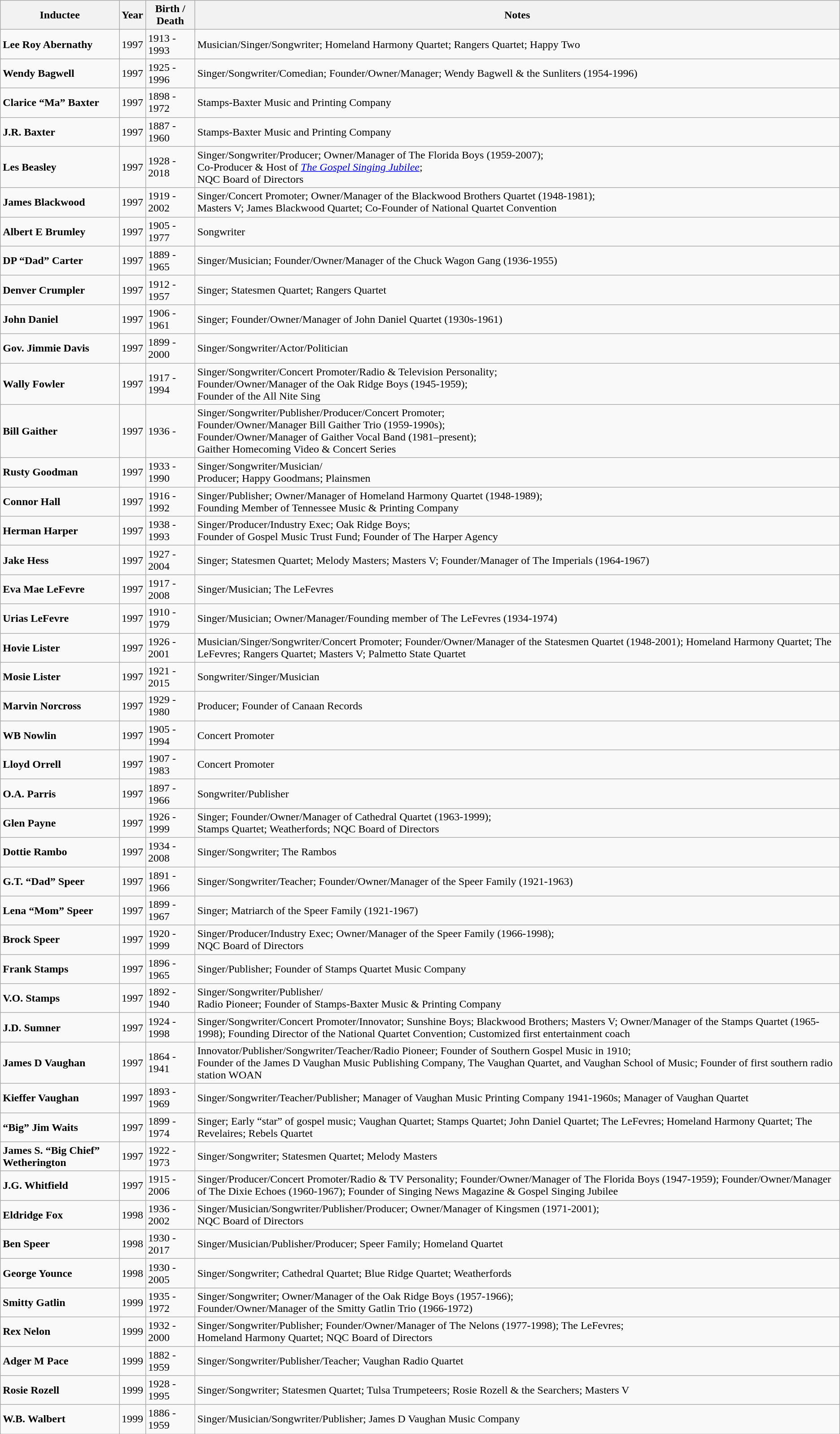<table class="wikitable">
<tr>
<th>Inductee</th>
<th>Year</th>
<th colspan="2">Birth / Death</th>
<th>Notes</th>
</tr>
<tr>
<td><strong>Lee Roy Abernathy</strong></td>
<td>1997</td>
<td colspan="2">1913 - 1993</td>
<td>Musician/Singer/Songwriter; Homeland Harmony Quartet; Rangers Quartet; Happy Two</td>
</tr>
<tr>
<td><strong>Wendy Bagwell</strong></td>
<td>1997</td>
<td colspan="2">1925 - 1996</td>
<td>Singer/Songwriter/Comedian; Founder/Owner/Manager; Wendy Bagwell & the Sunliters (1954-1996)</td>
</tr>
<tr>
<td><strong>Clarice “Ma” Baxter</strong></td>
<td>1997</td>
<td colspan="2">1898 - 1972</td>
<td>Stamps-Baxter Music and Printing Company</td>
</tr>
<tr>
<td><strong>J.R. Baxter</strong></td>
<td>1997</td>
<td colspan="2">1887 - 1960</td>
<td>Stamps-Baxter Music and Printing Company</td>
</tr>
<tr>
<td><strong>Les Beasley</strong></td>
<td>1997</td>
<td colspan="2">1928 - 2018</td>
<td>Singer/Songwriter/Producer; Owner/Manager of The Florida Boys (1959-2007);<br>Co-Producer & Host of <em><a href='#'>The Gospel Singing Jubilee</a></em>;<br>NQC Board of Directors</td>
</tr>
<tr>
<td><strong>James Blackwood</strong></td>
<td>1997</td>
<td colspan="2">1919 - 2002</td>
<td>Singer/Concert Promoter; Owner/Manager of the Blackwood Brothers Quartet (1948-1981);<br>Masters V; James Blackwood Quartet; Co-Founder of National Quartet Convention</td>
</tr>
<tr>
<td><strong>Albert E Brumley</strong></td>
<td>1997</td>
<td colspan="2">1905 - 1977</td>
<td>Songwriter</td>
</tr>
<tr>
<td><strong>DP “Dad” Carter</strong></td>
<td>1997</td>
<td colspan="2">1889 - 1965</td>
<td>Singer/Musician; Founder/Owner/Manager of the Chuck Wagon Gang (1936-1955)</td>
</tr>
<tr>
<td><strong>Denver Crumpler</strong></td>
<td>1997</td>
<td colspan="2">1912 - 1957</td>
<td>Singer; Statesmen Quartet; Rangers Quartet</td>
</tr>
<tr>
<td><strong>John Daniel</strong></td>
<td>1997</td>
<td colspan="2">1906 - 1961</td>
<td>Singer; Founder/Owner/Manager of John Daniel Quartet (1930s-1961)</td>
</tr>
<tr>
<td><strong>Gov. Jimmie Davis</strong></td>
<td>1997</td>
<td colspan="2">1899 - 2000</td>
<td>Singer/Songwriter/Actor/Politician</td>
</tr>
<tr>
<td><strong>Wally Fowler</strong></td>
<td>1997</td>
<td colspan="2">1917 - 1994</td>
<td>Singer/Songwriter/Concert Promoter/Radio & Television Personality;<br>Founder/Owner/Manager of the Oak Ridge Boys (1945-1959);<br>Founder of the All Nite Sing</td>
</tr>
<tr>
<td><strong>Bill Gaither</strong></td>
<td>1997</td>
<td colspan="2">1936 -</td>
<td>Singer/Songwriter/Publisher/Producer/Concert Promoter;<br>Founder/Owner/Manager Bill Gaither Trio (1959-1990s);<br>Founder/Owner/Manager of Gaither Vocal Band (1981–present);<br>Gaither Homecoming Video & Concert Series</td>
</tr>
<tr>
<td><strong>Rusty Goodman</strong></td>
<td>1997</td>
<td colspan="2">1933 - 1990</td>
<td>Singer/Songwriter/Musician/<br>Producer; Happy Goodmans; Plainsmen</td>
</tr>
<tr>
<td><strong>Connor Hall</strong></td>
<td>1997</td>
<td colspan="2">1916 - 1992</td>
<td>Singer/Publisher; Owner/Manager of Homeland Harmony Quartet (1948-1989);<br>Founding Member of Tennessee Music & Printing Company</td>
</tr>
<tr>
<td><strong>Herman Harper</strong></td>
<td>1997</td>
<td colspan="2">1938 - 1993</td>
<td>Singer/Producer/Industry Exec; Oak Ridge Boys;<br>Founder of Gospel Music Trust Fund; Founder of The Harper Agency</td>
</tr>
<tr>
<td><strong>Jake Hess</strong></td>
<td>1997</td>
<td colspan="2">1927 - 2004</td>
<td>Singer; Statesmen Quartet; Melody Masters; Masters V; Founder/Manager of The Imperials (1964-1967)</td>
</tr>
<tr>
<td><strong>Eva Mae LeFevre</strong></td>
<td>1997</td>
<td colspan="2">1917 - 2008</td>
<td>Singer/Musician; The LeFevres</td>
</tr>
<tr>
<td><strong>Urias LeFevre</strong></td>
<td>1997</td>
<td colspan="2">1910 - 1979</td>
<td>Singer/Musician; Owner/Manager/Founding member of The LeFevres (1934-1974)</td>
</tr>
<tr>
<td><strong>Hovie Lister</strong></td>
<td>1997</td>
<td colspan="2">1926 - 2001</td>
<td>Musician/Singer/Songwriter/Concert Promoter; Founder/Owner/Manager of the Statesmen Quartet (1948-2001); Homeland Harmony Quartet; The LeFevres; Rangers Quartet; Masters V; Palmetto State Quartet</td>
</tr>
<tr>
<td><strong>Mosie Lister</strong></td>
<td>1997</td>
<td colspan="2">1921 - 2015</td>
<td>Songwriter/Singer/Musician</td>
</tr>
<tr>
<td><strong>Marvin Norcross</strong></td>
<td>1997</td>
<td colspan="2">1929 - 1980</td>
<td>Producer; Founder of Canaan Records</td>
</tr>
<tr>
<td><strong>WB Nowlin</strong></td>
<td>1997</td>
<td colspan="2">1905 - 1994</td>
<td>Concert Promoter</td>
</tr>
<tr>
<td><strong>Lloyd Orrell</strong></td>
<td>1997</td>
<td colspan="2">1907 - 1983</td>
<td>Concert Promoter</td>
</tr>
<tr>
<td><strong>O.A. Parris</strong></td>
<td>1997</td>
<td colspan="2">1897 - 1966</td>
<td>Songwriter/Publisher</td>
</tr>
<tr>
<td><strong>Glen Payne</strong></td>
<td>1997</td>
<td colspan="2">1926 - 1999</td>
<td>Singer; Founder/Owner/Manager of Cathedral Quartet (1963-1999);<br>Stamps Quartet; Weatherfords; NQC Board of Directors</td>
</tr>
<tr>
<td><strong>Dottie Rambo</strong></td>
<td>1997</td>
<td colspan="2">1934 - 2008</td>
<td>Singer/Songwriter; The Rambos</td>
</tr>
<tr>
<td><strong>G.T. “Dad” Speer</strong></td>
<td>1997</td>
<td colspan="2">1891 - 1966</td>
<td>Singer/Songwriter/Teacher; Founder/Owner/Manager of the Speer Family (1921-1963)</td>
</tr>
<tr>
<td><strong>Lena “Mom” Speer</strong></td>
<td>1997</td>
<td colspan="2">1899 - 1967</td>
<td>Singer; Matriarch of the Speer Family (1921-1967)</td>
</tr>
<tr>
<td><strong>Brock Speer</strong></td>
<td>1997</td>
<td colspan="2">1920 - 1999</td>
<td>Singer/Producer/Industry Exec; Owner/Manager of the Speer Family (1966-1998);<br>NQC Board of Directors</td>
</tr>
<tr>
<td><strong>Frank Stamps</strong></td>
<td>1997</td>
<td colspan="2">1896 - 1965</td>
<td>Singer/Publisher; Founder of Stamps Quartet Music Company</td>
</tr>
<tr>
<td><strong>V.O. Stamps</strong></td>
<td>1997</td>
<td colspan="2">1892 - 1940</td>
<td>Singer/Songwriter/Publisher/<br>Radio Pioneer; Founder of Stamps-Baxter Music & Printing Company</td>
</tr>
<tr>
<td><strong>J.D. Sumner</strong></td>
<td>1997</td>
<td colspan="2">1924 - 1998</td>
<td>Singer/Songwriter/Concert Promoter/Innovator; Sunshine Boys; Blackwood Brothers; Masters V; Owner/Manager of the Stamps Quartet (1965-1998); Founding Director of the National Quartet Convention; Customized first entertainment coach</td>
</tr>
<tr>
<td><strong>James D Vaughan</strong></td>
<td>1997</td>
<td colspan="2">1864 - 1941</td>
<td>Innovator/Publisher/Songwriter/Teacher/Radio Pioneer; Founder of Southern Gospel Music in 1910;<br>Founder of the James D Vaughan Music Publishing Company, The Vaughan Quartet, and Vaughan School of Music; Founder of first southern radio station WOAN</td>
</tr>
<tr>
<td><strong>Kieffer Vaughan</strong></td>
<td>1997</td>
<td colspan="2">1893 - 1969</td>
<td>Singer/Songwriter/Teacher/Publisher; Manager of Vaughan Music Printing Company 1941-1960s; Manager of Vaughan Quartet</td>
</tr>
<tr>
<td><strong>“Big” Jim Waits</strong></td>
<td>1997</td>
<td colspan="2">1899 - 1974</td>
<td>Singer; Early “star” of gospel music; Vaughan Quartet; Stamps Quartet; John Daniel Quartet; The LeFevres; Homeland Harmony Quartet; The Revelaires; Rebels Quartet</td>
</tr>
<tr>
<td><strong>James S. “Big Chief” Wetherington</strong></td>
<td>1997</td>
<td colspan="2">1922 - 1973</td>
<td>Singer/Songwriter; Statesmen Quartet; Melody Masters</td>
</tr>
<tr>
<td><strong>J.G. Whitfield</strong></td>
<td>1997</td>
<td colspan="2">1915 - 2006</td>
<td>Singer/Producer/Concert Promoter/Radio & TV Personality; Founder/Owner/Manager of The Florida Boys (1947-1959); Founder/Owner/Manager of The Dixie Echoes (1960-1967); Founder of Singing News Magazine & Gospel Singing Jubilee</td>
</tr>
<tr>
<td><strong>Eldridge Fox</strong></td>
<td>1998</td>
<td colspan="2">1936 - 2002</td>
<td>Singer/Musician/Songwriter/Publisher/Producer; Owner/Manager of Kingsmen (1971-2001);<br>NQC Board of Directors</td>
</tr>
<tr>
<td><strong>Ben Speer</strong></td>
<td>1998</td>
<td colspan="2">1930 - 2017</td>
<td>Singer/Musician/Publisher/Producer; Speer Family; Homeland Quartet</td>
</tr>
<tr>
<td><strong>George Younce</strong></td>
<td>1998</td>
<td colspan="2">1930 - 2005</td>
<td>Singer/Songwriter; Cathedral Quartet; Blue Ridge Quartet; Weatherfords</td>
</tr>
<tr>
<td><strong>Smitty Gatlin</strong></td>
<td>1999</td>
<td colspan="2">1935 - 1972</td>
<td>Singer/Songwriter; Owner/Manager of the Oak Ridge Boys (1957-1966);<br>Founder/Owner/Manager of the Smitty Gatlin Trio (1966-1972)</td>
</tr>
<tr>
<td><strong>Rex Nelon</strong></td>
<td>1999</td>
<td colspan="2">1932 - 2000</td>
<td>Singer/Songwriter/Publisher; Founder/Owner/Manager of The Nelons (1977-1998); The LeFevres;<br>Homeland Harmony Quartet; NQC Board of Directors</td>
</tr>
<tr>
<td><strong>Adger M Pace</strong></td>
<td>1999</td>
<td colspan="2">1882 - 1959</td>
<td>Singer/Songwriter/Publisher/Teacher; Vaughan Radio Quartet</td>
</tr>
<tr>
<td><strong>Rosie Rozell</strong></td>
<td>1999</td>
<td colspan="2">1928 - 1995</td>
<td>Singer/Songwriter; Statesmen Quartet; Tulsa Trumpeteers; Rosie Rozell & the Searchers; Masters V</td>
</tr>
<tr>
<td><strong>W.B. Walbert</strong></td>
<td>1999</td>
<td colspan="2">1886 - 1959</td>
<td>Singer/Musician/Songwriter/Publisher; James D Vaughan Music Company</td>
</tr>
</table>
